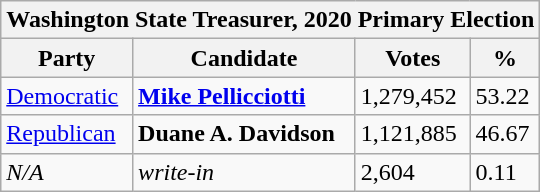<table class="wikitable">
<tr>
<th colspan="4">Washington State Treasurer, 2020 Primary Election</th>
</tr>
<tr>
<th><strong>Party</strong></th>
<th><strong>Candidate</strong></th>
<th><strong>Votes</strong></th>
<th><strong>%</strong></th>
</tr>
<tr>
<td><a href='#'>Democratic</a></td>
<td><strong><a href='#'>Mike Pellicciotti</a></strong></td>
<td>1,279,452</td>
<td>53.22</td>
</tr>
<tr>
<td><a href='#'>Republican</a></td>
<td><strong>Duane A. Davidson</strong></td>
<td>1,121,885</td>
<td>46.67</td>
</tr>
<tr>
<td><em>N/A</em></td>
<td><em>write-in</em></td>
<td>2,604</td>
<td>0.11</td>
</tr>
</table>
